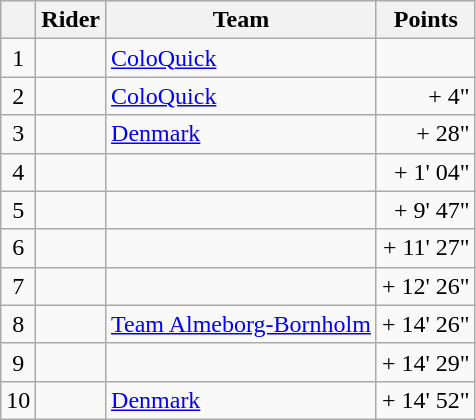<table class="wikitable">
<tr>
<th></th>
<th>Rider</th>
<th>Team</th>
<th>Points</th>
</tr>
<tr>
<td style="text-align:center;">1</td>
<td> </td>
<td><a href='#'>ColoQuick</a></td>
<td style="text-align:right;"><strong></strong></td>
</tr>
<tr>
<td style="text-align:center;">2</td>
<td></td>
<td><a href='#'>ColoQuick</a></td>
<td style="text-align:right;">+ 4"</td>
</tr>
<tr>
<td style="text-align:center;">3</td>
<td></td>
<td><a href='#'>Denmark</a></td>
<td style="text-align:right;">+ 28"</td>
</tr>
<tr>
<td style="text-align:center;">4</td>
<td></td>
<td></td>
<td style="text-align:right;">+ 1' 04"</td>
</tr>
<tr>
<td style="text-align:center;">5</td>
<td></td>
<td></td>
<td style="text-align:right;">+ 9' 47"</td>
</tr>
<tr>
<td style="text-align:center;">6</td>
<td></td>
<td></td>
<td style="text-align:right;">+ 11' 27"</td>
</tr>
<tr>
<td style="text-align:center;">7</td>
<td></td>
<td></td>
<td style="text-align:right;">+ 12' 26"</td>
</tr>
<tr>
<td style="text-align:center;">8</td>
<td></td>
<td><a href='#'>Team Almeborg-Bornholm</a></td>
<td style="text-align:right;">+ 14' 26"</td>
</tr>
<tr>
<td style="text-align:center;">9</td>
<td></td>
<td></td>
<td style="text-align:right;">+ 14' 29"</td>
</tr>
<tr>
<td style="text-align:center;">10</td>
<td></td>
<td><a href='#'>Denmark</a></td>
<td style="text-align:right;">+ 14' 52"</td>
</tr>
</table>
